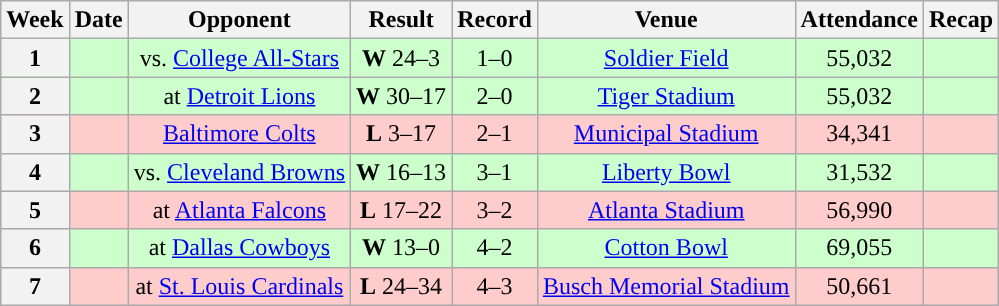<table class="wikitable" style="text-align:center">
<tr>
<th>Week</th>
<th>Date</th>
<th>Opponent</th>
<th>Result</th>
<th>Record</th>
<th>Venue</th>
<th>Attendance</th>
<th>Recap</th>
</tr>
<tr style="background:#cfc">
<th>1</th>
<td></td>
<td>vs. <a href='#'>College All-Stars</a></td>
<td><strong>W</strong> 24–3</td>
<td>1–0</td>
<td><a href='#'>Soldier Field</a> </td>
<td>55,032</td>
<td></td>
</tr>
<tr style="background:#cfc">
<th>2</th>
<td></td>
<td>at <a href='#'>Detroit Lions</a></td>
<td><strong>W</strong> 30–17</td>
<td>2–0</td>
<td><a href='#'>Tiger Stadium</a></td>
<td>55,032</td>
<td></td>
</tr>
<tr style="background:#fcc">
<th>3</th>
<td></td>
<td><a href='#'>Baltimore Colts</a></td>
<td><strong>L</strong> 3–17</td>
<td>2–1</td>
<td><a href='#'>Municipal Stadium</a></td>
<td>34,341</td>
<td></td>
</tr>
<tr style="background:#cfc">
<th>4</th>
<td></td>
<td>vs. <a href='#'>Cleveland Browns</a></td>
<td><strong>W</strong> 16–13</td>
<td>3–1</td>
<td><a href='#'>Liberty Bowl</a> </td>
<td>31,532</td>
<td></td>
</tr>
<tr style="background:#fcc">
<th>5</th>
<td></td>
<td>at <a href='#'>Atlanta Falcons</a></td>
<td><strong>L</strong> 17–22</td>
<td>3–2</td>
<td><a href='#'>Atlanta Stadium</a></td>
<td>56,990</td>
<td></td>
</tr>
<tr style="background:#cfc">
<th>6</th>
<td></td>
<td>at <a href='#'>Dallas Cowboys</a></td>
<td><strong>W</strong> 13–0</td>
<td>4–2</td>
<td><a href='#'>Cotton Bowl</a></td>
<td>69,055</td>
<td></td>
</tr>
<tr style="background:#fcc">
<th>7</th>
<td></td>
<td>at <a href='#'>St. Louis Cardinals</a></td>
<td><strong>L</strong> 24–34</td>
<td>4–3</td>
<td><a href='#'>Busch Memorial Stadium</a></td>
<td>50,661</td>
<td></td>
</tr>
</table>
